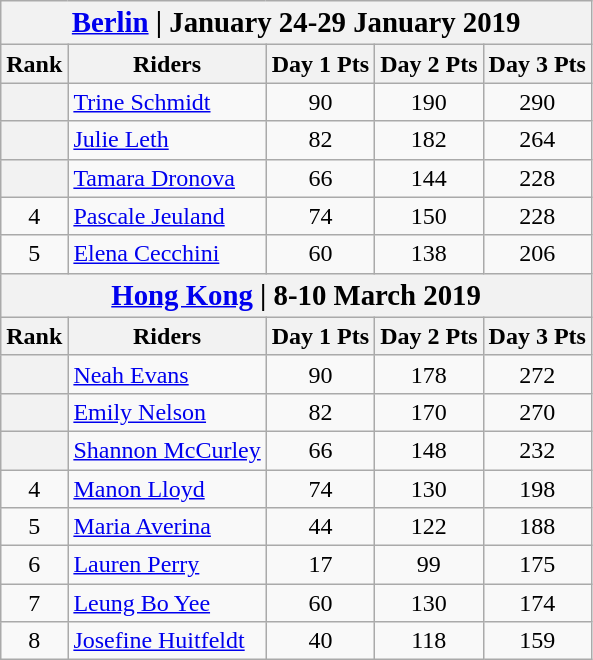<table class="wikitable" style="text-align:center">
<tr>
<th colspan=5><big> <a href='#'>Berlin</a> | January 24-29 January 2019</big></th>
</tr>
<tr>
<th>Rank</th>
<th>Riders</th>
<th>Day 1 Pts</th>
<th>Day 2 Pts</th>
<th>Day 3 Pts</th>
</tr>
<tr>
<th></th>
<td align="left"> <a href='#'>Trine Schmidt</a> <td>90</td> <td>190</td> <td>290</td></td>
</tr>
<tr>
<th></th>
<td align="left"> <a href='#'>Julie Leth</a></td>
<td>82</td>
<td>182</td>
<td>264</td>
</tr>
<tr>
<th></th>
<td align="left"> <a href='#'>Tamara Dronova</a></td>
<td>66</td>
<td>144</td>
<td>228</td>
</tr>
<tr>
<td>4</td>
<td align="left"> <a href='#'>Pascale Jeuland</a></td>
<td>74</td>
<td>150</td>
<td>228</td>
</tr>
<tr>
<td>5</td>
<td align="left"> <a href='#'>Elena Cecchini</a></td>
<td>60</td>
<td>138</td>
<td>206</td>
</tr>
<tr>
<th colspan=5><big> <a href='#'>Hong Kong</a> | 8-10 March 2019</big></th>
</tr>
<tr>
<th>Rank</th>
<th>Riders</th>
<th>Day 1 Pts</th>
<th>Day 2 Pts</th>
<th>Day 3 Pts</th>
</tr>
<tr>
<th></th>
<td align="left"> <a href='#'>Neah Evans</a> <td>90</td> <td>178</td> <td>272</td></td>
</tr>
<tr>
<th></th>
<td align="left"> <a href='#'>Emily Nelson</a></td>
<td>82</td>
<td>170</td>
<td>270</td>
</tr>
<tr>
<th></th>
<td align="left"> <a href='#'>Shannon McCurley</a></td>
<td>66</td>
<td>148</td>
<td>232</td>
</tr>
<tr>
<td>4</td>
<td align="left"> <a href='#'>Manon Lloyd</a></td>
<td>74</td>
<td>130</td>
<td>198</td>
</tr>
<tr>
<td>5</td>
<td align="left"> <a href='#'>Maria Averina</a></td>
<td>44</td>
<td>122</td>
<td>188</td>
</tr>
<tr>
<td>6</td>
<td align="left"> <a href='#'>Lauren Perry</a></td>
<td>17</td>
<td>99</td>
<td>175</td>
</tr>
<tr>
<td>7</td>
<td align="left"> <a href='#'>Leung Bo Yee</a></td>
<td>60</td>
<td>130</td>
<td>174</td>
</tr>
<tr>
<td>8</td>
<td align="left"> <a href='#'>Josefine Huitfeldt</a></td>
<td>40</td>
<td>118</td>
<td>159</td>
</tr>
</table>
